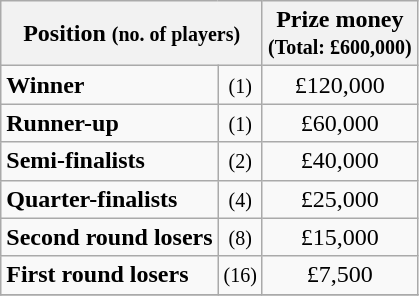<table class="wikitable">
<tr>
<th colspan=2>Position <small>(no. of players)</small></th>
<th>Prize money<br><small>(Total: £600,000)</small></th>
</tr>
<tr>
<td><strong>Winner</strong></td>
<td align=center><small>(1)</small></td>
<td align=center>£120,000</td>
</tr>
<tr>
<td><strong>Runner-up</strong></td>
<td align=center><small>(1)</small></td>
<td align=center>£60,000</td>
</tr>
<tr>
<td><strong>Semi-finalists</strong></td>
<td align=center><small>(2)</small></td>
<td align=center>£40,000</td>
</tr>
<tr>
<td><strong>Quarter-finalists</strong></td>
<td align=center><small>(4)</small></td>
<td align=center>£25,000</td>
</tr>
<tr>
<td><strong>Second round losers</strong></td>
<td align=center><small>(8)</small></td>
<td align=center>£15,000</td>
</tr>
<tr>
<td><strong>First round losers</strong></td>
<td align=center><small>(16)</small></td>
<td align=center>£7,500</td>
</tr>
<tr>
</tr>
</table>
